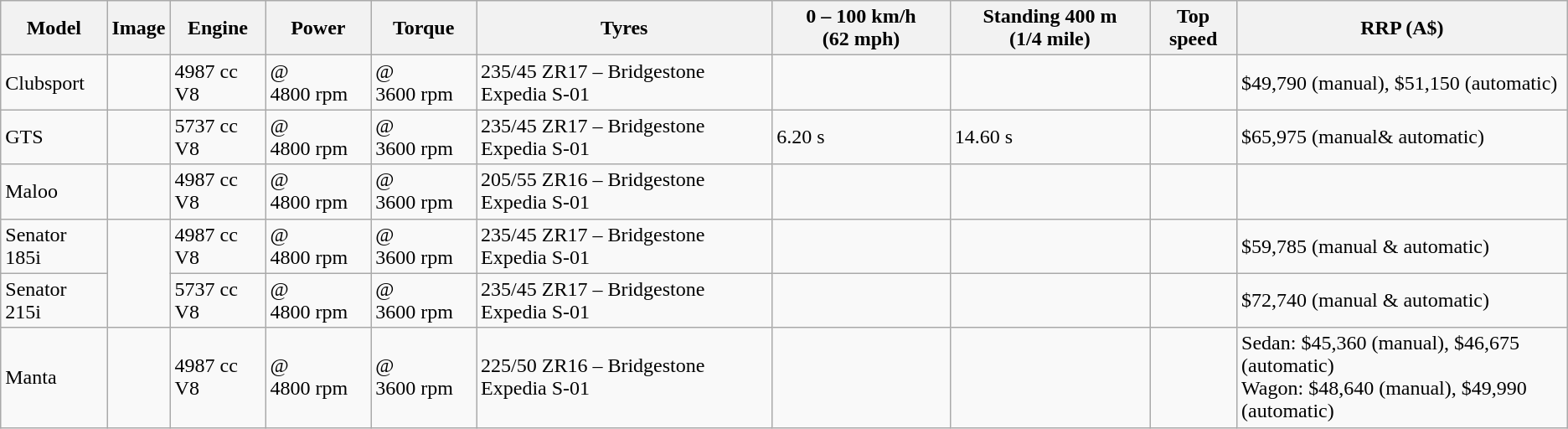<table class="wikitable">
<tr>
<th>Model</th>
<th>Image</th>
<th>Engine</th>
<th>Power</th>
<th>Torque</th>
<th>Tyres</th>
<th>0 – 100 km/h (62 mph)</th>
<th>Standing 400 m (1/4 mile)</th>
<th>Top speed</th>
<th>RRP (A$)</th>
</tr>
<tr>
<td>Clubsport</td>
<td></td>
<td>4987 cc V8</td>
<td> @ 4800 rpm</td>
<td> @ 3600 rpm</td>
<td>235/45 ZR17 – Bridgestone Expedia S-01</td>
<td></td>
<td></td>
<td></td>
<td>$49,790 (manual), $51,150 (automatic)</td>
</tr>
<tr>
<td>GTS</td>
<td></td>
<td>5737 cc V8</td>
<td> @ 4800 rpm</td>
<td> @ 3600 rpm</td>
<td>235/45 ZR17 – Bridgestone Expedia S-01</td>
<td>6.20 s</td>
<td>14.60 s</td>
<td></td>
<td>$65,975 (manual& automatic)</td>
</tr>
<tr>
<td>Maloo</td>
<td></td>
<td>4987 cc V8</td>
<td> @ 4800 rpm</td>
<td> @ 3600 rpm</td>
<td>205/55 ZR16 – Bridgestone Expedia S-01</td>
<td></td>
<td></td>
<td></td>
<td></td>
</tr>
<tr>
<td>Senator 185i</td>
<td rowspan="2"></td>
<td>4987 cc V8</td>
<td> @ 4800 rpm</td>
<td> @ 3600 rpm</td>
<td>235/45 ZR17 – Bridgestone Expedia S-01</td>
<td></td>
<td></td>
<td></td>
<td>$59,785 (manual & automatic)</td>
</tr>
<tr>
<td>Senator 215i</td>
<td>5737 cc V8</td>
<td> @ 4800 rpm</td>
<td> @ 3600 rpm</td>
<td>235/45 ZR17 – Bridgestone Expedia S-01</td>
<td></td>
<td></td>
<td></td>
<td>$72,740 (manual & automatic)</td>
</tr>
<tr>
<td>Manta</td>
<td></td>
<td>4987 cc V8</td>
<td> @ 4800 rpm</td>
<td> @ 3600 rpm</td>
<td>225/50 ZR16 – Bridgestone Expedia S-01</td>
<td></td>
<td></td>
<td></td>
<td>Sedan: $45,360 (manual), $46,675 (automatic)<br>Wagon: $48,640 (manual), $49,990 (automatic)</td>
</tr>
</table>
